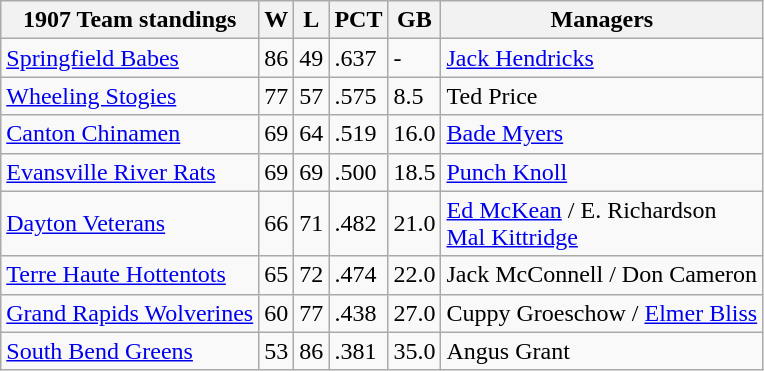<table class="wikitable">
<tr>
<th>1907 Team standings</th>
<th>W</th>
<th>L</th>
<th>PCT</th>
<th>GB</th>
<th>Managers</th>
</tr>
<tr>
<td><a href='#'>Springfield Babes</a></td>
<td>86</td>
<td>49</td>
<td>.637</td>
<td>-</td>
<td><a href='#'>Jack Hendricks</a></td>
</tr>
<tr>
<td><a href='#'>Wheeling Stogies</a></td>
<td>77</td>
<td>57</td>
<td>.575</td>
<td>8.5</td>
<td>Ted Price</td>
</tr>
<tr>
<td><a href='#'>Canton Chinamen</a></td>
<td>69</td>
<td>64</td>
<td>.519</td>
<td>16.0</td>
<td><a href='#'>Bade Myers</a></td>
</tr>
<tr>
<td><a href='#'>Evansville River Rats</a></td>
<td>69</td>
<td>69</td>
<td>.500</td>
<td>18.5</td>
<td><a href='#'>Punch Knoll</a></td>
</tr>
<tr>
<td><a href='#'>Dayton Veterans</a></td>
<td>66</td>
<td>71</td>
<td>.482</td>
<td>21.0</td>
<td><a href='#'>Ed McKean</a> / E. Richardson <br> <a href='#'>Mal Kittridge</a></td>
</tr>
<tr>
<td><a href='#'>Terre Haute Hottentots</a></td>
<td>65</td>
<td>72</td>
<td>.474</td>
<td>22.0</td>
<td>Jack McConnell / Don Cameron</td>
</tr>
<tr>
<td><a href='#'>Grand Rapids Wolverines</a></td>
<td>60</td>
<td>77</td>
<td>.438</td>
<td>27.0</td>
<td>Cuppy Groeschow / <a href='#'>Elmer Bliss</a></td>
</tr>
<tr>
<td><a href='#'>South Bend Greens</a></td>
<td>53</td>
<td>86</td>
<td>.381</td>
<td>35.0</td>
<td>Angus Grant</td>
</tr>
</table>
